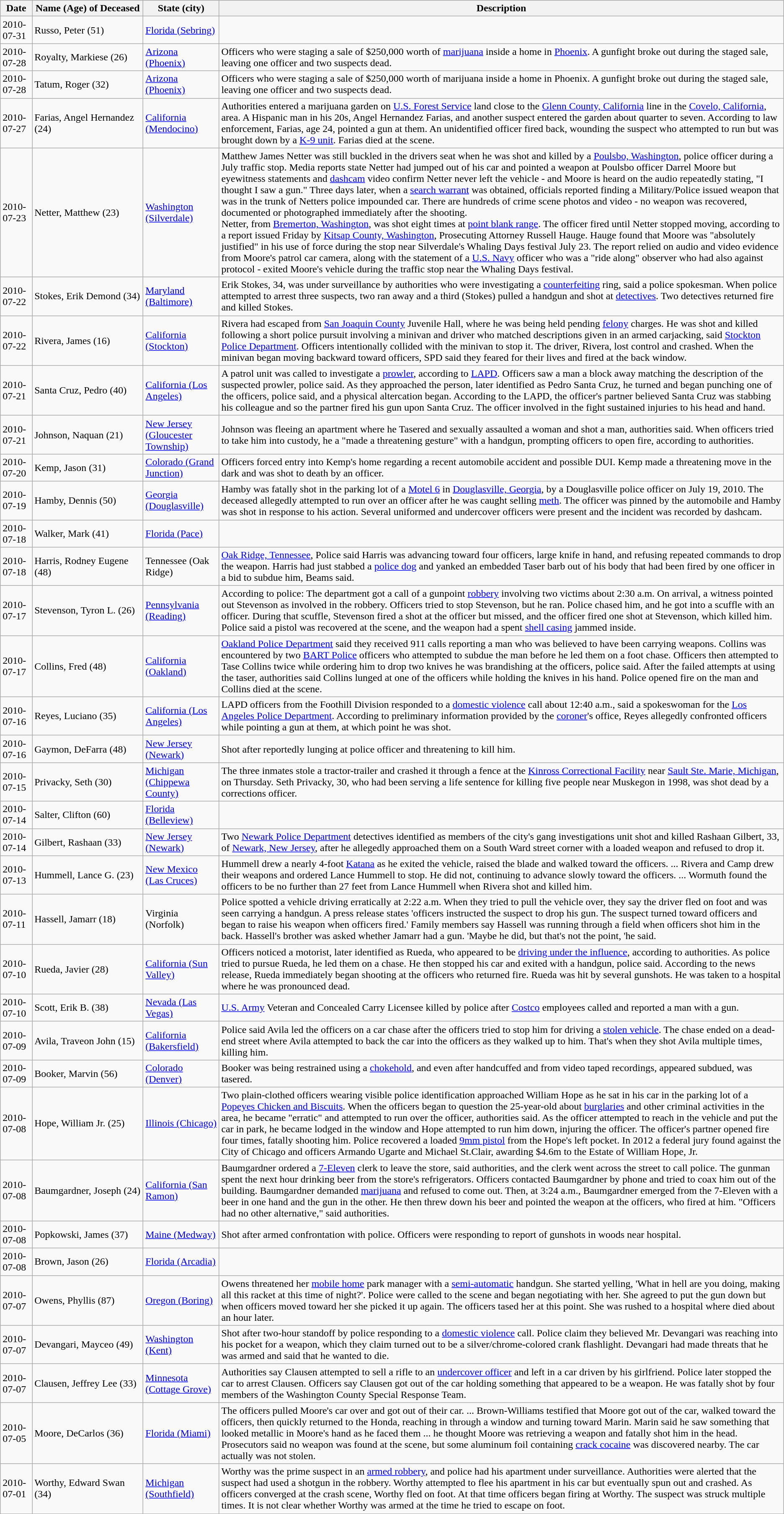<table class="wikitable sortable" border="1" id="killed">
<tr>
<th>Date</th>
<th nowrap>Name (Age) of Deceased</th>
<th>State (city)</th>
<th>Description</th>
</tr>
<tr>
<td>2010-07-31</td>
<td>Russo, Peter (51)</td>
<td><a href='#'>Florida (Sebring)</a></td>
<td></td>
</tr>
<tr>
<td>2010-07-28</td>
<td>Royalty, Markiese (26)</td>
<td><a href='#'>Arizona (Phoenix)</a></td>
<td>Officers who were staging a sale of $250,000 worth of <a href='#'>marijuana</a> inside a home in <a href='#'>Phoenix</a>. A gunfight broke out during the staged sale, leaving one officer and two suspects dead.</td>
</tr>
<tr>
<td>2010-07-28</td>
<td>Tatum, Roger (32)</td>
<td><a href='#'>Arizona (Phoenix)</a></td>
<td>Officers who were staging a sale of $250,000 worth of marijuana inside a home in Phoenix. A gunfight broke out during the staged sale, leaving one officer and two suspects dead.</td>
</tr>
<tr>
<td>2010-07-27</td>
<td>Farias, Angel Hernandez (24)</td>
<td><a href='#'>California (Mendocino)</a></td>
<td>Authorities entered a marijuana garden on <a href='#'>U.S. Forest Service</a> land close to the <a href='#'>Glenn County, California</a> line in the <a href='#'>Covelo, California</a>, area. A Hispanic man in his  20s, Angel Hernandez Farias, and another suspect entered the garden about quarter to seven.  According to law enforcement, Farias, age 24, pointed a gun at them. An unidentified officer fired back, wounding the suspect who attempted to run but was brought down by a <a href='#'>K-9 unit</a>. Farias died at the scene.</td>
</tr>
<tr>
<td>2010-07-23</td>
<td>Netter, Matthew (23)</td>
<td><a href='#'>Washington (Silverdale)</a></td>
<td>Matthew James Netter was still buckled in the drivers seat when he was shot and killed by a <a href='#'>Poulsbo, Washington</a>, police officer during a July traffic stop. Media reports state Netter had jumped out of his car and pointed a weapon at Poulsbo officer Darrel Moore but eyewitness statements and <a href='#'>dashcam</a> video confirm Netter never left the vehicle - and Moore is heard on the audio repeatedly stating, "I thought I saw a gun." Three days later, when a <a href='#'>search warrant</a> was obtained, officials reported finding a Military/Police issued weapon that was in the trunk of Netters police impounded car. There are hundreds of crime scene photos and video - no weapon was recovered, documented or photographed immediately after the shooting.<br>Netter, from <a href='#'>Bremerton, Washington</a>, was shot eight times at <a href='#'>point blank range</a>. The officer fired until Netter stopped moving, according to a report issued Friday by <a href='#'>Kitsap County, Washington</a>, Prosecuting Attorney Russell Hauge. Hauge found that Moore was "absolutely justified" in his use of force during the stop near Silverdale's Whaling Days festival July 23. The report relied on audio and video evidence from Moore's patrol car camera, along with the statement of a <a href='#'>U.S. Navy</a> officer who was a "ride along" observer who had also against protocol - exited Moore's vehicle during the traffic stop near the Whaling Days festival.</td>
</tr>
<tr>
<td>2010-07-22</td>
<td>Stokes, Erik Demond (34)</td>
<td><a href='#'>Maryland (Baltimore)</a></td>
<td>Erik Stokes, 34, was under surveillance by authorities who were investigating a <a href='#'>counterfeiting</a> ring, said a police spokesman. When police attempted to arrest three suspects, two ran away and a third (Stokes) pulled a handgun and shot at <a href='#'>detectives</a>. Two detectives returned fire and killed Stokes.</td>
</tr>
<tr>
<td>2010-07-22</td>
<td>Rivera, James (16)</td>
<td><a href='#'>California (Stockton)</a></td>
<td>Rivera had escaped from <a href='#'>San Joaquin County</a> Juvenile Hall, where he was being held pending <a href='#'>felony</a> charges. He was shot and killed following a short police pursuit involving a minivan and driver who matched descriptions given in an armed carjacking, said <a href='#'>Stockton Police Department</a>. Officers intentionally collided with the minivan to stop it. The driver, Rivera, lost control and crashed. When the minivan began moving backward toward officers, SPD said they feared for their lives and fired at the back window.</td>
</tr>
<tr>
<td>2010-07-21</td>
<td>Santa Cruz, Pedro (40)</td>
<td><a href='#'>California (Los Angeles)</a></td>
<td>A patrol unit was called to investigate a <a href='#'>prowler</a>, according to <a href='#'>LAPD</a>. Officers saw a man a block away matching the description of the suspected prowler, police said. As they approached the person, later identified as Pedro Santa Cruz, he turned and began punching one of the officers, police said, and a physical altercation began. According to the LAPD, the officer's partner believed Santa Cruz was stabbing his colleague and so the partner fired his gun upon Santa Cruz. The officer involved in the fight sustained injuries to his head and hand.</td>
</tr>
<tr>
<td>2010-07-21</td>
<td>Johnson, Naquan (21)</td>
<td><a href='#'>New Jersey (Gloucester Township)</a></td>
<td>Johnson was fleeing an apartment where he Tasered and sexually assaulted a woman and shot a man, authorities said. When officers tried to take him into custody, he a "made a threatening gesture" with a handgun, prompting officers to open fire, according to authorities.</td>
</tr>
<tr>
<td>2010-07-20</td>
<td>Kemp, Jason (31)</td>
<td><a href='#'>Colorado (Grand Junction)</a></td>
<td>Officers forced entry into Kemp's home regarding a recent automobile accident and possible DUI.  Kemp made a threatening move in the dark and was shot to death by an officer.</td>
</tr>
<tr>
<td>2010-07-19</td>
<td>Hamby, Dennis (50)</td>
<td><a href='#'>Georgia (Douglasville)</a></td>
<td>Hamby was fatally shot in the parking lot of a <a href='#'>Motel 6</a> in <a href='#'>Douglasville, Georgia</a>, by a Douglasville police officer on July 19, 2010. The deceased allegedly attempted to run over an officer after he was caught selling <a href='#'>meth</a>. The officer was pinned by the automobile and Hamby was shot in response to his action. Several uniformed and undercover officers were present and the incident was recorded by dashcam.</td>
</tr>
<tr>
<td>2010-07-18</td>
<td>Walker, Mark (41)</td>
<td><a href='#'>Florida (Pace)</a></td>
<td></td>
</tr>
<tr>
<td>2010-07-18</td>
<td>Harris, Rodney Eugene (48)</td>
<td>Tennessee (Oak Ridge)</td>
<td><a href='#'>Oak Ridge, Tennessee</a>, Police said Harris was advancing toward four officers, large knife in hand, and refusing repeated commands to drop the weapon. Harris had just stabbed a <a href='#'>police dog</a> and yanked an embedded Taser barb out of his body that had been fired by one officer in a bid to subdue him, Beams said.</td>
</tr>
<tr>
<td>2010-07-17</td>
<td>Stevenson, Tyron L. (26)</td>
<td><a href='#'>Pennsylvania (Reading)</a></td>
<td>According to police: The department got a call of a gunpoint <a href='#'>robbery</a> involving two victims about 2:30 a.m. On arrival, a witness pointed out Stevenson as involved in the robbery. Officers tried to stop Stevenson, but he ran. Police chased him, and he got into a scuffle with an officer. During that scuffle, Stevenson fired a shot at the officer but missed, and the officer fired one shot at Stevenson, which killed him. Police said a pistol was recovered at the scene, and the weapon had a spent <a href='#'>shell casing</a> jammed inside.</td>
</tr>
<tr>
<td>2010-07-17</td>
<td>Collins, Fred (48)</td>
<td><a href='#'>California (Oakland)</a></td>
<td><a href='#'>Oakland Police Department</a> said they received 911 calls reporting a man who was believed to have been carrying weapons. Collins was encountered by two <a href='#'>BART Police</a> officers who attempted to subdue the man before he led them on a foot chase. Officers then attempted to Tase Collins twice while ordering him to drop two knives he was brandishing at the officers, police said. After the failed attempts at using the taser, authorities said Collins lunged at one of the officers while holding the knives in his hand. Police opened fire on the man and Collins died at the scene.</td>
</tr>
<tr>
<td>2010-07-16</td>
<td>Reyes, Luciano (35)</td>
<td><a href='#'>California (Los Angeles)</a></td>
<td>LAPD officers from the Foothill Division responded to a <a href='#'>domestic violence</a> call about 12:40 a.m., said a spokeswoman for the <a href='#'>Los Angeles Police Department</a>. According to preliminary information provided by the <a href='#'>coroner</a>'s office, Reyes allegedly confronted officers while pointing a gun at them, at which point he was shot.</td>
</tr>
<tr>
<td>2010-07-16</td>
<td>Gaymon, DeFarra (48)</td>
<td><a href='#'>New Jersey (Newark)</a></td>
<td>Shot after reportedly lunging at police officer and threatening to kill him.</td>
</tr>
<tr>
<td>2010-07-15</td>
<td>Privacky, Seth (30)</td>
<td><a href='#'>Michigan (Chippewa County)</a></td>
<td>The three inmates stole a tractor-trailer and crashed it through a fence at the <a href='#'>Kinross Correctional Facility</a> near <a href='#'>Sault Ste. Marie, Michigan</a>, on Thursday. Seth Privacky, 30, who had been serving a life sentence for killing five people near Muskegon in 1998, was shot dead by a corrections officer.</td>
</tr>
<tr>
<td>2010-07-14</td>
<td>Salter, Clifton (60)</td>
<td><a href='#'>Florida (Belleview)</a></td>
<td></td>
</tr>
<tr>
<td>2010-07-14</td>
<td>Gilbert, Rashaan (33)</td>
<td><a href='#'>New Jersey (Newark)</a></td>
<td>Two <a href='#'>Newark Police Department</a> detectives identified as members of the city's gang investigations unit shot and killed Rashaan Gilbert, 33, of <a href='#'>Newark, New Jersey</a>, after he allegedly approached them on a South Ward street corner with a loaded weapon and refused to drop it.</td>
</tr>
<tr>
<td>2010-07-13</td>
<td>Hummell, Lance G. (23)</td>
<td><a href='#'>New Mexico (Las Cruces)</a></td>
<td>Hummell drew a nearly 4-foot <a href='#'>Katana</a> as he exited the vehicle, raised the blade and walked toward the officers. ... Rivera and Camp drew their weapons and ordered Lance Hummell to stop. He did not, continuing to advance slowly toward the officers. ... Wormuth found the officers to be no further than 27 feet from Lance Hummell when Rivera shot and killed him.</td>
</tr>
<tr>
<td>2010-07-11</td>
<td>Hassell, Jamarr (18)</td>
<td>Virginia (Norfolk)</td>
<td>Police spotted a vehicle driving erratically at 2:22 a.m. When they tried to pull the vehicle over, they say the driver fled on foot and was seen carrying a handgun. A press release states 'officers instructed the suspect to drop his gun. The suspect turned toward officers and began to raise his weapon when officers fired.' Family members say Hassell was running through a field when officers shot him in the back. Hassell's brother was asked whether Jamarr had a gun. 'Maybe he did, but that's not the point, 'he said.</td>
</tr>
<tr>
<td>2010-07-10</td>
<td>Rueda, Javier (28)</td>
<td><a href='#'>California (Sun Valley)</a></td>
<td>Officers noticed a motorist, later identified as Rueda, who appeared to be <a href='#'>driving under the influence</a>, according to authorities. As police tried to pursue Rueda, he led them on a chase. He then stopped his car and exited with a handgun, police said. According to the news release, Rueda immediately began shooting at the officers who returned fire. Rueda was hit by several gunshots. He was taken to a hospital where he was pronounced dead.</td>
</tr>
<tr>
<td>2010-07-10</td>
<td>Scott, Erik B. (38)</td>
<td><a href='#'>Nevada (Las Vegas)</a></td>
<td><a href='#'>U.S. Army</a> Veteran and Concealed Carry Licensee killed by police after <a href='#'>Costco</a> employees called and reported a man with a gun.</td>
</tr>
<tr>
<td>2010-07-09</td>
<td>Avila, Traveon John (15)</td>
<td><a href='#'>California (Bakersfield)</a></td>
<td>Police said Avila led the officers on a car chase after the officers tried to stop him for driving a <a href='#'>stolen vehicle</a>. The chase ended on a dead-end street where Avila attempted to back the car into the officers as they walked up to him. That's when they shot Avila multiple times, killing him.</td>
</tr>
<tr>
<td>2010-07-09</td>
<td>Booker, Marvin (56)</td>
<td><a href='#'>Colorado (Denver)</a></td>
<td>Booker was being restrained using a <a href='#'>chokehold</a>, and even after handcuffed and from video taped recordings, appeared subdued, was tasered.</td>
</tr>
<tr>
<td>2010-07-08</td>
<td>Hope, William Jr. (25)</td>
<td><a href='#'>Illinois (Chicago)</a></td>
<td>Two plain-clothed officers wearing visible police identification approached William Hope as he sat in his car in the parking lot of a <a href='#'>Popeyes Chicken and Biscuits</a>. When the officers began to question the 25-year-old about <a href='#'>burglaries</a> and other criminal activities in the area, he became "erratic" and attempted to run over the officer, authorities said. As the officer attempted to reach in the vehicle and put the car in park, he became lodged in the window and Hope attempted to run him down, injuring the officer. The officer's partner opened fire four times, fatally shooting him. Police recovered a loaded <a href='#'>9mm pistol</a> from the Hope's left pocket. In 2012 a federal jury found against the City of Chicago and officers Armando Ugarte and Michael St.Clair, awarding $4.6m to the Estate of William Hope, Jr.</td>
</tr>
<tr>
<td>2010-07-08</td>
<td>Baumgardner, Joseph (24)</td>
<td><a href='#'>California (San Ramon)</a></td>
<td>Baumgardner ordered a <a href='#'>7-Eleven</a> clerk to leave the store, said authorities, and the clerk went across the street to call police. The gunman spent the next hour drinking beer from the store's refrigerators. Officers contacted Baumgardner by phone and tried to coax him out of the building. Baumgardner demanded <a href='#'>marijuana</a> and refused to come out. Then, at 3:24 a.m., Baumgardner emerged from the 7-Eleven with a beer in one hand and the gun in the other. He then threw down his beer and pointed the weapon at the officers, who fired at him. "Officers had no other alternative,"  said authorities.</td>
</tr>
<tr>
<td>2010-07-08</td>
<td>Popkowski, James (37)</td>
<td><a href='#'>Maine (Medway)</a></td>
<td>Shot after armed confrontation with police.  Officers were responding to report of gunshots in woods near hospital.</td>
</tr>
<tr>
<td>2010-07-08</td>
<td>Brown, Jason (26)</td>
<td><a href='#'>Florida (Arcadia)</a></td>
<td></td>
</tr>
<tr>
<td>2010-07-07</td>
<td>Owens, Phyllis (87)</td>
<td><a href='#'>Oregon (Boring)</a></td>
<td>Owens threatened her <a href='#'>mobile home</a> park manager with a <a href='#'>semi-automatic</a> handgun. She started yelling, 'What in hell are you doing, making all this racket at this time of night?'. Police were called to the scene and began negotiating with her. She agreed to put the gun down but when officers moved toward her she picked it up again. The officers tased her at this point. She was rushed to a hospital where died about an hour later.</td>
</tr>
<tr>
<td>2010-07-07</td>
<td>Devangari, Mayceo (49)</td>
<td><a href='#'>Washington (Kent)</a></td>
<td>Shot after two-hour standoff by police responding to a <a href='#'>domestic violence</a> call.  Police claim they believed Mr. Devangari was reaching into his pocket for a weapon, which they claim turned out to be a silver/chrome-colored crank flashlight. Devangari had made threats that he was armed and said that he wanted to die.</td>
</tr>
<tr>
<td>2010-07-07</td>
<td>Clausen, Jeffrey Lee (33)</td>
<td><a href='#'>Minnesota (Cottage Grove)</a></td>
<td>Authorities say Clausen attempted to sell a rifle to an <a href='#'>undercover officer</a> and left in a car driven by his girlfriend. Police later stopped the car to arrest Clausen. Officers say Clausen got out of the car holding something that appeared to be a weapon. He was fatally shot by four members of the Washington County Special Response Team.</td>
</tr>
<tr>
<td>2010-07-05</td>
<td>Moore, DeCarlos (36)</td>
<td><a href='#'>Florida (Miami)</a></td>
<td>The officers pulled Moore's car over and got out of their car. ...  Brown-Williams testified that Moore got out of the car, walked toward the officers, then quickly returned to the Honda, reaching in through a window and turning toward Marin. Marin said he saw something that looked metallic in Moore's hand as he faced them ... he thought Moore was retrieving a weapon and fatally shot him in the head. Prosecutors said no weapon was found at the scene, but some aluminum foil containing <a href='#'>crack cocaine</a> was discovered nearby. The car actually was not stolen.</td>
</tr>
<tr>
<td>2010-07-01</td>
<td>Worthy, Edward Swan (34)</td>
<td><a href='#'>Michigan (Southfield)</a></td>
<td>Worthy was the prime suspect in an <a href='#'>armed robbery</a>, and police had his apartment under surveillance. Authorities were alerted that the suspect had used a shotgun in the robbery. Worthy attempted to flee his apartment in his car but eventually spun out and crashed. As officers converged at the crash scene, Worthy fled on foot. At that time officers began firing at Worthy. The suspect was struck multiple times. It is not clear whether Worthy was armed at the time he tried to escape on foot.</td>
</tr>
</table>
